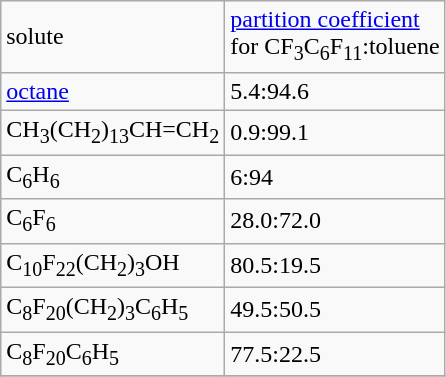<table name="partition coefficients" class="wikitable">
<tr>
<td>solute</td>
<td><a href='#'>partition coefficient</a><br> for CF<sub>3</sub>C<sub>6</sub>F<sub>11</sub>:toluene</td>
</tr>
<tr>
<td><a href='#'>octane</a></td>
<td>5.4:94.6</td>
</tr>
<tr>
<td>CH<sub>3</sub>(CH<sub>2</sub>)<sub>13</sub>CH=CH<sub>2</sub></td>
<td>0.9:99.1</td>
</tr>
<tr>
<td>C<sub>6</sub>H<sub>6</sub></td>
<td>6:94</td>
</tr>
<tr>
<td>C<sub>6</sub>F<sub>6</sub></td>
<td>28.0:72.0</td>
</tr>
<tr>
<td>C<sub>10</sub>F<sub>22</sub>(CH<sub>2</sub>)<sub>3</sub>OH</td>
<td>80.5:19.5</td>
</tr>
<tr>
<td>C<sub>8</sub>F<sub>20</sub>(CH<sub>2</sub>)<sub>3</sub>C<sub>6</sub>H<sub>5</sub></td>
<td>49.5:50.5</td>
</tr>
<tr>
<td>C<sub>8</sub>F<sub>20</sub>C<sub>6</sub>H<sub>5</sub></td>
<td>77.5:22.5</td>
</tr>
<tr>
</tr>
</table>
